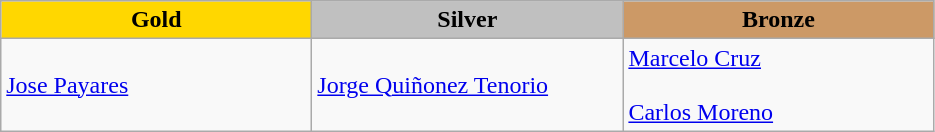<table class="wikitable" style="text-align:left">
<tr align="center">
<td width=200 bgcolor=gold><strong>Gold</strong></td>
<td width=200 bgcolor=silver><strong>Silver</strong></td>
<td width=200 bgcolor=CC9966><strong>Bronze</strong></td>
</tr>
<tr>
<td><a href='#'>Jose Payares</a><br></td>
<td><a href='#'>Jorge Quiñonez Tenorio</a><br></td>
<td><a href='#'>Marcelo Cruz</a><br><br><a href='#'>Carlos Moreno</a><br></td>
</tr>
</table>
